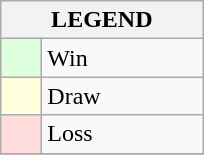<table class="wikitable" border="1">
<tr>
<th colspan="2">LEGEND</th>
</tr>
<tr>
<td style="background:#ddffdd;" width=20> </td>
<td width=100>Win</td>
</tr>
<tr>
<td style="background:#ffffdd"  width=20> </td>
<td width=100>Draw</td>
</tr>
<tr>
<td style="background:#ffdddd;" width=20> </td>
<td width=100>Loss</td>
</tr>
<tr>
</tr>
</table>
